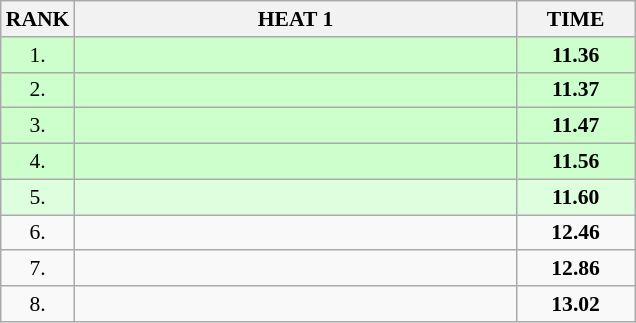<table class="wikitable" style="border-collapse: collapse; font-size: 90%;">
<tr>
<th>RANK</th>
<th style="width: 20em">HEAT 1</th>
<th style="width: 5em">TIME</th>
</tr>
<tr style="background:#ccffcc;">
<td align="center">1.</td>
<td></td>
<td align="center"><strong>11.36</strong></td>
</tr>
<tr style="background:#ccffcc;">
<td align="center">2.</td>
<td></td>
<td align="center"><strong>11.37</strong></td>
</tr>
<tr style="background:#ccffcc;">
<td align="center">3.</td>
<td></td>
<td align="center"><strong>11.47</strong></td>
</tr>
<tr style="background:#ccffcc;">
<td align="center">4.</td>
<td></td>
<td align="center"><strong>11.56</strong></td>
</tr>
<tr style="background:#ddffdd;">
<td align="center">5.</td>
<td></td>
<td align="center"><strong>11.60</strong></td>
</tr>
<tr>
<td align="center">6.</td>
<td></td>
<td align="center"><strong>12.46</strong></td>
</tr>
<tr>
<td align="center">7.</td>
<td></td>
<td align="center"><strong>12.86</strong></td>
</tr>
<tr>
<td align="center">8.</td>
<td></td>
<td align="center"><strong>13.02</strong></td>
</tr>
</table>
